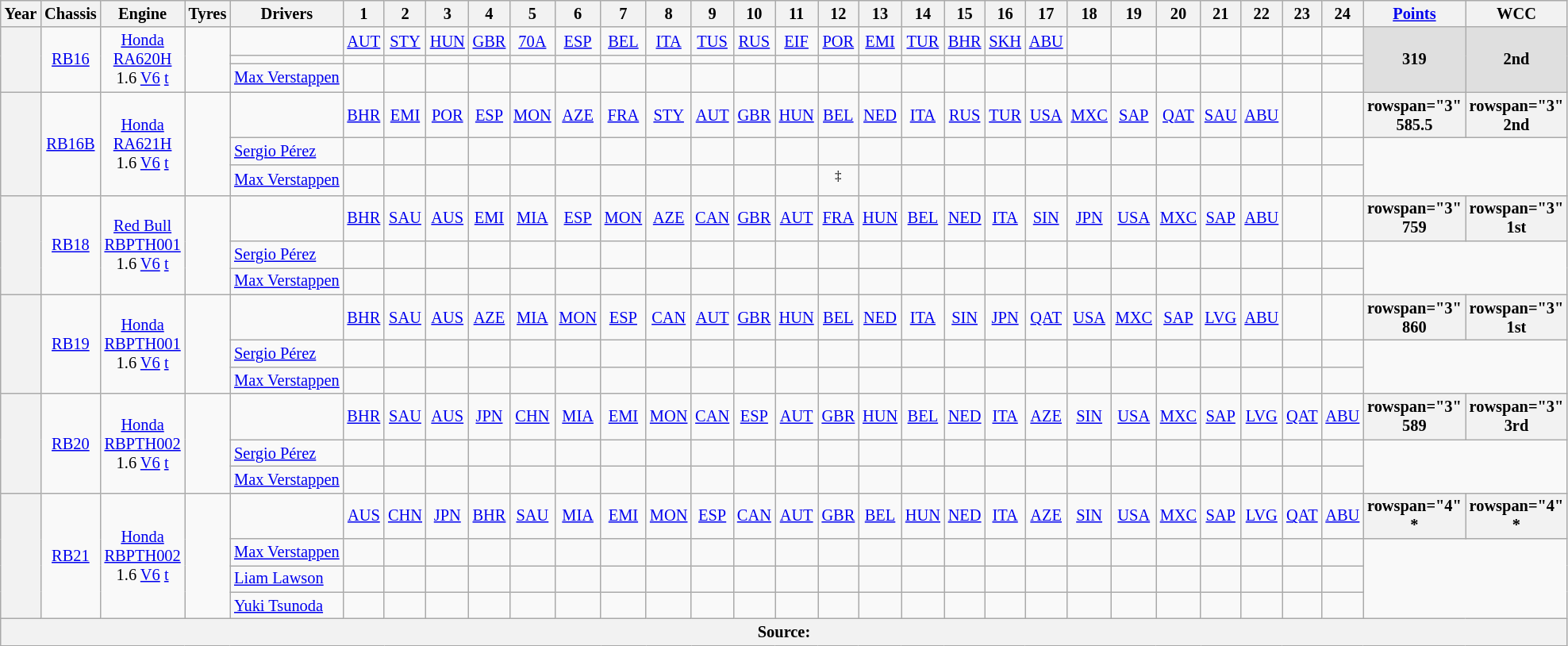<table class="wikitable" style="text-align:center; font-size:85%;">
<tr>
<th>Year</th>
<th>Chassis</th>
<th>Engine</th>
<th>Tyres</th>
<th>Drivers</th>
<th>1</th>
<th>2</th>
<th>3</th>
<th>4</th>
<th>5</th>
<th>6</th>
<th>7</th>
<th>8</th>
<th>9</th>
<th>10</th>
<th>11</th>
<th>12</th>
<th>13</th>
<th>14</th>
<th>15</th>
<th>16</th>
<th>17</th>
<th>18</th>
<th>19</th>
<th>20</th>
<th>21</th>
<th>22</th>
<th>23</th>
<th>24</th>
<th><a href='#'>Points</a></th>
<th>WCC</th>
</tr>
<tr>
<th rowspan="3"></th>
<td rowspan="3"><a href='#'>RB16</a></td>
<td rowspan="3"><a href='#'>Honda</a> <a href='#'>RA620H</a> 1.6 <a href='#'>V6</a> <a href='#'>t</a></td>
<td rowspan="3"></td>
<td></td>
<td><a href='#'>AUT</a></td>
<td><a href='#'>STY</a></td>
<td><a href='#'>HUN</a></td>
<td><a href='#'>GBR</a></td>
<td><a href='#'>70A</a></td>
<td><a href='#'>ESP</a></td>
<td><a href='#'>BEL</a></td>
<td><a href='#'>ITA</a></td>
<td><a href='#'>TUS</a></td>
<td><a href='#'>RUS</a></td>
<td><a href='#'>EIF</a></td>
<td><a href='#'>POR</a></td>
<td><a href='#'>EMI</a></td>
<td><a href='#'>TUR</a></td>
<td><a href='#'>BHR</a></td>
<td><a href='#'>SKH</a></td>
<td><a href='#'>ABU</a></td>
<td></td>
<td></td>
<td></td>
<td></td>
<td></td>
<td></td>
<td></td>
<th rowspan="3" style="background-color:#DFDFDF">319</th>
<th rowspan="3" style="background-color:#DFDFDF">2nd</th>
</tr>
<tr>
<td align="left"></td>
<td></td>
<td></td>
<td></td>
<td></td>
<td></td>
<td></td>
<td></td>
<td></td>
<td></td>
<td></td>
<td></td>
<td></td>
<td></td>
<td></td>
<td></td>
<td></td>
<td></td>
<td></td>
<td></td>
<td></td>
<td></td>
<td></td>
<td></td>
<td></td>
</tr>
<tr>
<td align="left"> <a href='#'>Max Verstappen</a></td>
<td></td>
<td></td>
<td></td>
<td></td>
<td></td>
<td></td>
<td></td>
<td></td>
<td></td>
<td></td>
<td></td>
<td></td>
<td></td>
<td></td>
<td></td>
<td></td>
<td></td>
<td></td>
<td></td>
<td></td>
<td></td>
<td></td>
<td></td>
<td></td>
</tr>
<tr>
<th rowspan="3"></th>
<td rowspan="3"><a href='#'>RB16B</a></td>
<td rowspan="3"><a href='#'>Honda</a> <a href='#'>RA621H</a> 1.6 <a href='#'>V6</a> <a href='#'>t</a></td>
<td rowspan="3"></td>
<td></td>
<td><a href='#'>BHR</a></td>
<td><a href='#'>EMI</a></td>
<td><a href='#'>POR</a></td>
<td><a href='#'>ESP</a></td>
<td><a href='#'>MON</a></td>
<td><a href='#'>AZE</a></td>
<td><a href='#'>FRA</a></td>
<td><a href='#'>STY</a></td>
<td><a href='#'>AUT</a></td>
<td><a href='#'>GBR</a></td>
<td><a href='#'>HUN</a></td>
<td><a href='#'>BEL</a></td>
<td><a href='#'>NED</a></td>
<td><a href='#'>ITA</a></td>
<td><a href='#'>RUS</a></td>
<td><a href='#'>TUR</a></td>
<td><a href='#'>USA</a></td>
<td><a href='#'>MXC</a></td>
<td><a href='#'>SAP</a></td>
<td><a href='#'>QAT</a></td>
<td><a href='#'>SAU</a></td>
<td><a href='#'>ABU</a></td>
<td></td>
<td></td>
<th>rowspan="3"  585.5</th>
<th>rowspan="3"  2nd</th>
</tr>
<tr>
<td align="left"> <a href='#'>Sergio Pérez</a></td>
<td></td>
<td></td>
<td></td>
<td></td>
<td></td>
<td></td>
<td></td>
<td></td>
<td></td>
<td></td>
<td></td>
<td></td>
<td></td>
<td></td>
<td></td>
<td></td>
<td></td>
<td></td>
<td></td>
<td></td>
<td></td>
<td></td>
<td></td>
<td></td>
</tr>
<tr>
<td align="left"> <a href='#'>Max Verstappen</a></td>
<td></td>
<td></td>
<td></td>
<td></td>
<td></td>
<td></td>
<td></td>
<td></td>
<td></td>
<td></td>
<td></td>
<td><sup>‡</sup></td>
<td></td>
<td></td>
<td></td>
<td></td>
<td></td>
<td></td>
<td></td>
<td></td>
<td></td>
<td></td>
<td></td>
<td></td>
</tr>
<tr>
<th rowspan="3"></th>
<td rowspan="3"><a href='#'>RB18</a></td>
<td rowspan="3"><a href='#'>Red Bull</a> <a href='#'>RBPTH001</a> 1.6 <a href='#'>V6</a> <a href='#'>t</a></td>
<td rowspan="3"></td>
<td></td>
<td><a href='#'>BHR</a></td>
<td><a href='#'>SAU</a></td>
<td><a href='#'>AUS</a></td>
<td><a href='#'>EMI</a></td>
<td><a href='#'>MIA</a></td>
<td><a href='#'>ESP</a></td>
<td><a href='#'>MON</a></td>
<td><a href='#'>AZE</a></td>
<td><a href='#'>CAN</a></td>
<td><a href='#'>GBR</a></td>
<td><a href='#'>AUT</a></td>
<td><a href='#'>FRA</a></td>
<td><a href='#'>HUN</a></td>
<td><a href='#'>BEL</a></td>
<td><a href='#'>NED</a></td>
<td><a href='#'>ITA</a></td>
<td><a href='#'>SIN</a></td>
<td><a href='#'>JPN</a></td>
<td><a href='#'>USA</a></td>
<td><a href='#'>MXC</a></td>
<td><a href='#'>SAP</a></td>
<td><a href='#'>ABU</a></td>
<td></td>
<td></td>
<th>rowspan="3"  759</th>
<th>rowspan="3"  1st</th>
</tr>
<tr>
<td align="left"> <a href='#'>Sergio Pérez</a></td>
<td></td>
<td></td>
<td></td>
<td></td>
<td></td>
<td></td>
<td></td>
<td></td>
<td></td>
<td></td>
<td></td>
<td></td>
<td></td>
<td></td>
<td></td>
<td></td>
<td></td>
<td></td>
<td></td>
<td></td>
<td></td>
<td></td>
<td></td>
<td></td>
</tr>
<tr>
<td nowrap align="left"> <a href='#'>Max Verstappen</a></td>
<td></td>
<td></td>
<td></td>
<td></td>
<td></td>
<td></td>
<td></td>
<td></td>
<td></td>
<td></td>
<td></td>
<td></td>
<td></td>
<td></td>
<td></td>
<td></td>
<td></td>
<td></td>
<td></td>
<td></td>
<td></td>
<td></td>
<td></td>
<td></td>
</tr>
<tr>
<th rowspan="3"></th>
<td rowspan="3"><a href='#'>RB19</a></td>
<td rowspan="3"><a href='#'>Honda</a> <a href='#'>RBPTH001</a> 1.6 <a href='#'>V6</a> <a href='#'>t</a></td>
<td rowspan="3"></td>
<td></td>
<td><a href='#'>BHR</a></td>
<td><a href='#'>SAU</a></td>
<td><a href='#'>AUS</a></td>
<td><a href='#'>AZE</a></td>
<td><a href='#'>MIA</a></td>
<td><a href='#'>MON</a></td>
<td><a href='#'>ESP</a></td>
<td><a href='#'>CAN</a></td>
<td><a href='#'>AUT</a></td>
<td><a href='#'>GBR</a></td>
<td><a href='#'>HUN</a></td>
<td><a href='#'>BEL</a></td>
<td><a href='#'>NED</a></td>
<td><a href='#'>ITA</a></td>
<td><a href='#'>SIN</a></td>
<td><a href='#'>JPN</a></td>
<td><a href='#'>QAT</a></td>
<td><a href='#'>USA</a></td>
<td><a href='#'>MXC</a></td>
<td><a href='#'>SAP</a></td>
<td><a href='#'>LVG</a></td>
<td><a href='#'>ABU</a></td>
<td></td>
<td></td>
<th>rowspan="3"  860</th>
<th>rowspan="3"  1st</th>
</tr>
<tr>
<td align="left"> <a href='#'>Sergio Pérez</a></td>
<td></td>
<td></td>
<td></td>
<td></td>
<td></td>
<td></td>
<td></td>
<td></td>
<td></td>
<td></td>
<td></td>
<td></td>
<td></td>
<td></td>
<td></td>
<td></td>
<td></td>
<td></td>
<td></td>
<td></td>
<td></td>
<td></td>
<td></td>
<td></td>
</tr>
<tr>
<td align=left> <a href='#'>Max Verstappen</a></td>
<td></td>
<td></td>
<td></td>
<td></td>
<td></td>
<td></td>
<td></td>
<td></td>
<td></td>
<td></td>
<td></td>
<td></td>
<td></td>
<td></td>
<td></td>
<td></td>
<td></td>
<td></td>
<td></td>
<td></td>
<td></td>
<td></td>
<td></td>
<td></td>
</tr>
<tr>
<th rowspan="3"></th>
<td rowspan="3"><a href='#'>RB20</a></td>
<td rowspan="3"><a href='#'>Honda</a> <a href='#'>RBPTH002</a> 1.6 <a href='#'>V6</a> <a href='#'>t</a></td>
<td rowspan="3"></td>
<td></td>
<td><a href='#'>BHR</a></td>
<td><a href='#'>SAU</a></td>
<td><a href='#'>AUS</a></td>
<td><a href='#'>JPN</a></td>
<td><a href='#'>CHN</a></td>
<td><a href='#'>MIA</a></td>
<td><a href='#'>EMI</a></td>
<td><a href='#'>MON</a></td>
<td><a href='#'>CAN</a></td>
<td><a href='#'>ESP</a></td>
<td><a href='#'>AUT</a></td>
<td><a href='#'>GBR</a></td>
<td><a href='#'>HUN</a></td>
<td><a href='#'>BEL</a></td>
<td><a href='#'>NED</a></td>
<td><a href='#'>ITA</a></td>
<td><a href='#'>AZE</a></td>
<td><a href='#'>SIN</a></td>
<td><a href='#'>USA</a></td>
<td><a href='#'>MXC</a></td>
<td><a href='#'>SAP</a></td>
<td><a href='#'>LVG</a></td>
<td><a href='#'>QAT</a></td>
<td><a href='#'>ABU</a></td>
<th>rowspan="3"  589</th>
<th>rowspan="3"  3rd</th>
</tr>
<tr>
<td align="left"> <a href='#'>Sergio Pérez</a></td>
<td></td>
<td></td>
<td></td>
<td></td>
<td></td>
<td></td>
<td></td>
<td></td>
<td></td>
<td></td>
<td></td>
<td></td>
<td></td>
<td></td>
<td></td>
<td></td>
<td></td>
<td></td>
<td></td>
<td></td>
<td></td>
<td></td>
<td></td>
<td></td>
</tr>
<tr>
<td align=left> <a href='#'>Max Verstappen</a></td>
<td></td>
<td></td>
<td></td>
<td></td>
<td></td>
<td></td>
<td></td>
<td></td>
<td></td>
<td></td>
<td></td>
<td></td>
<td></td>
<td></td>
<td></td>
<td></td>
<td></td>
<td></td>
<td></td>
<td></td>
<td></td>
<td></td>
<td></td>
<td></td>
</tr>
<tr>
<th rowspan="4"></th>
<td rowspan="4"><a href='#'>RB21</a></td>
<td rowspan="4"><a href='#'>Honda</a> <a href='#'>RBPTH002</a> 1.6 <a href='#'>V6</a> <a href='#'>t</a></td>
<td rowspan="4"></td>
<td></td>
<td><a href='#'>AUS</a></td>
<td><a href='#'>CHN</a></td>
<td><a href='#'>JPN</a></td>
<td><a href='#'>BHR</a></td>
<td><a href='#'>SAU</a></td>
<td><a href='#'>MIA</a></td>
<td><a href='#'>EMI</a></td>
<td><a href='#'>MON</a></td>
<td><a href='#'>ESP</a></td>
<td><a href='#'>CAN</a></td>
<td><a href='#'>AUT</a></td>
<td><a href='#'>GBR</a></td>
<td><a href='#'>BEL</a></td>
<td><a href='#'>HUN</a></td>
<td><a href='#'>NED</a></td>
<td><a href='#'>ITA</a></td>
<td><a href='#'>AZE</a></td>
<td><a href='#'>SIN</a></td>
<td><a href='#'>USA</a></td>
<td><a href='#'>MXC</a></td>
<td><a href='#'>SAP</a></td>
<td><a href='#'>LVG</a></td>
<td><a href='#'>QAT</a></td>
<td><a href='#'>ABU</a></td>
<th>rowspan="4" *</th>
<th>rowspan="4" *</th>
</tr>
<tr>
<td align=left> <a href='#'>Max Verstappen</a></td>
<td></td>
<td></td>
<td></td>
<td></td>
<td></td>
<td></td>
<td></td>
<td></td>
<td></td>
<td></td>
<td></td>
<td></td>
<td></td>
<td></td>
<td></td>
<td></td>
<td></td>
<td></td>
<td></td>
<td></td>
<td></td>
<td></td>
<td></td>
<td></td>
</tr>
<tr>
<td align=left> <a href='#'>Liam Lawson</a></td>
<td></td>
<td></td>
<td></td>
<td></td>
<td></td>
<td></td>
<td></td>
<td></td>
<td></td>
<td></td>
<td></td>
<td></td>
<td></td>
<td></td>
<td></td>
<td></td>
<td></td>
<td></td>
<td></td>
<td></td>
<td></td>
<td></td>
<td></td>
<td></td>
</tr>
<tr>
<td align=left> <a href='#'>Yuki Tsunoda</a></td>
<td></td>
<td></td>
<td></td>
<td></td>
<td></td>
<td></td>
<td></td>
<td></td>
<td></td>
<td></td>
<td></td>
<td></td>
<td></td>
<td></td>
<td></td>
<td></td>
<td></td>
<td></td>
<td></td>
<td></td>
<td></td>
<td></td>
<td></td>
<td></td>
</tr>
<tr>
<th colspan="31">Source:</th>
</tr>
</table>
